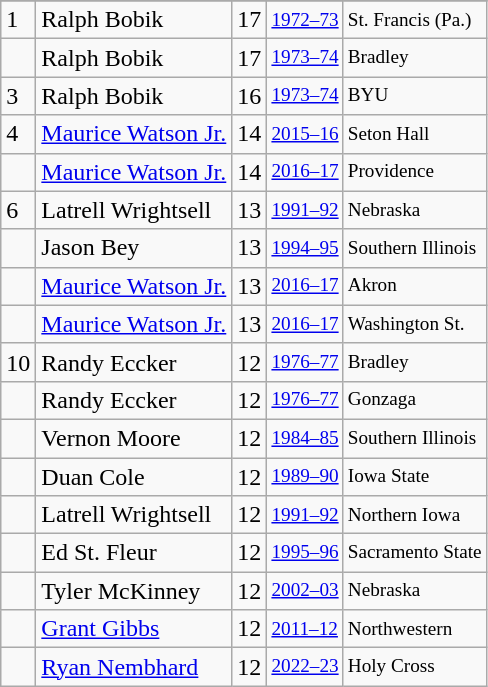<table class="wikitable">
<tr>
</tr>
<tr>
<td>1</td>
<td>Ralph Bobik</td>
<td>17</td>
<td style="font-size:80%;"><a href='#'>1972–73</a></td>
<td style="font-size:80%;">St. Francis (Pa.)</td>
</tr>
<tr>
<td></td>
<td>Ralph Bobik</td>
<td>17</td>
<td style="font-size:80%;"><a href='#'>1973–74</a></td>
<td style="font-size:80%;">Bradley</td>
</tr>
<tr>
<td>3</td>
<td>Ralph Bobik</td>
<td>16</td>
<td style="font-size:80%;"><a href='#'>1973–74</a></td>
<td style="font-size:80%;">BYU</td>
</tr>
<tr>
<td>4</td>
<td><a href='#'>Maurice Watson Jr.</a></td>
<td>14</td>
<td style="font-size:80%;"><a href='#'>2015–16</a></td>
<td style="font-size:80%;">Seton Hall</td>
</tr>
<tr>
<td></td>
<td><a href='#'>Maurice Watson Jr.</a></td>
<td>14</td>
<td style="font-size:80%;"><a href='#'>2016–17</a></td>
<td style="font-size:80%;">Providence</td>
</tr>
<tr>
<td>6</td>
<td>Latrell Wrightsell</td>
<td>13</td>
<td style="font-size:80%;"><a href='#'>1991–92</a></td>
<td style="font-size:80%;">Nebraska</td>
</tr>
<tr>
<td></td>
<td>Jason Bey</td>
<td>13</td>
<td style="font-size:80%;"><a href='#'>1994–95</a></td>
<td style="font-size:80%;">Southern Illinois</td>
</tr>
<tr>
<td></td>
<td><a href='#'>Maurice Watson Jr.</a></td>
<td>13</td>
<td style="font-size:80%;"><a href='#'>2016–17</a></td>
<td style="font-size:80%;">Akron</td>
</tr>
<tr>
<td></td>
<td><a href='#'>Maurice Watson Jr.</a></td>
<td>13</td>
<td style="font-size:80%;"><a href='#'>2016–17</a></td>
<td style="font-size:80%;">Washington St.</td>
</tr>
<tr>
<td>10</td>
<td>Randy Eccker</td>
<td>12</td>
<td style="font-size:80%;"><a href='#'>1976–77</a></td>
<td style="font-size:80%;">Bradley</td>
</tr>
<tr>
<td></td>
<td>Randy Eccker</td>
<td>12</td>
<td style="font-size:80%;"><a href='#'>1976–77</a></td>
<td style="font-size:80%;">Gonzaga</td>
</tr>
<tr>
<td></td>
<td>Vernon Moore</td>
<td>12</td>
<td style="font-size:80%;"><a href='#'>1984–85</a></td>
<td style="font-size:80%;">Southern Illinois</td>
</tr>
<tr>
<td></td>
<td>Duan Cole</td>
<td>12</td>
<td style="font-size:80%;"><a href='#'>1989–90</a></td>
<td style="font-size:80%;">Iowa State</td>
</tr>
<tr>
<td></td>
<td>Latrell Wrightsell</td>
<td>12</td>
<td style="font-size:80%;"><a href='#'>1991–92</a></td>
<td style="font-size:80%;">Northern Iowa</td>
</tr>
<tr>
<td></td>
<td>Ed St. Fleur</td>
<td>12</td>
<td style="font-size:80%;"><a href='#'>1995–96</a></td>
<td style="font-size:80%;">Sacramento State</td>
</tr>
<tr>
<td></td>
<td>Tyler McKinney</td>
<td>12</td>
<td style="font-size:80%;"><a href='#'>2002–03</a></td>
<td style="font-size:80%;">Nebraska</td>
</tr>
<tr>
<td></td>
<td><a href='#'>Grant Gibbs</a></td>
<td>12</td>
<td style="font-size:80%;"><a href='#'>2011–12</a></td>
<td style="font-size:80%;">Northwestern</td>
</tr>
<tr>
<td></td>
<td><a href='#'>Ryan Nembhard</a></td>
<td>12</td>
<td style="font-size:80%;"><a href='#'>2022–23</a></td>
<td style="font-size:80%;">Holy Cross</td>
</tr>
</table>
